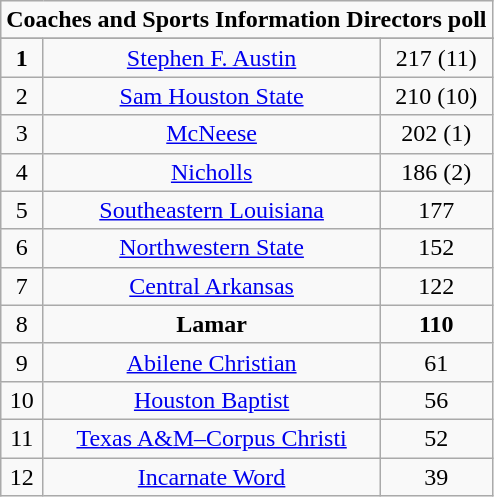<table class="wikitable">
<tr align="center">
<td align="center" Colspan="3"><strong>Coaches and Sports Information Directors poll</strong></td>
</tr>
<tr align="center">
</tr>
<tr align="center">
<td><strong>1</strong></td>
<td><a href='#'>Stephen F. Austin</a></td>
<td>217 (11)</td>
</tr>
<tr align="center">
<td>2</td>
<td><a href='#'>Sam Houston State</a></td>
<td>210 (10)</td>
</tr>
<tr align="center">
<td>3</td>
<td><a href='#'>McNeese</a></td>
<td>202 (1)</td>
</tr>
<tr align="center">
<td>4</td>
<td><a href='#'>Nicholls</a></td>
<td>186 (2)</td>
</tr>
<tr align="center">
<td>5</td>
<td><a href='#'>Southeastern Louisiana</a></td>
<td>177</td>
</tr>
<tr align="center">
<td>6</td>
<td><a href='#'>Northwestern State</a></td>
<td>152</td>
</tr>
<tr align="center">
<td>7</td>
<td><a href='#'>Central Arkansas</a></td>
<td>122</td>
</tr>
<tr align="center">
<td>8</td>
<td><strong>Lamar</strong></td>
<td><strong>110</strong></td>
</tr>
<tr align="center">
<td>9</td>
<td><a href='#'>Abilene Christian</a></td>
<td>61</td>
</tr>
<tr align="center">
<td>10</td>
<td><a href='#'>Houston Baptist</a></td>
<td>56</td>
</tr>
<tr align="center">
<td>11</td>
<td><a href='#'>Texas A&M–Corpus Christi</a></td>
<td>52</td>
</tr>
<tr align="center">
<td>12</td>
<td><a href='#'>Incarnate Word</a></td>
<td>39</td>
</tr>
</table>
